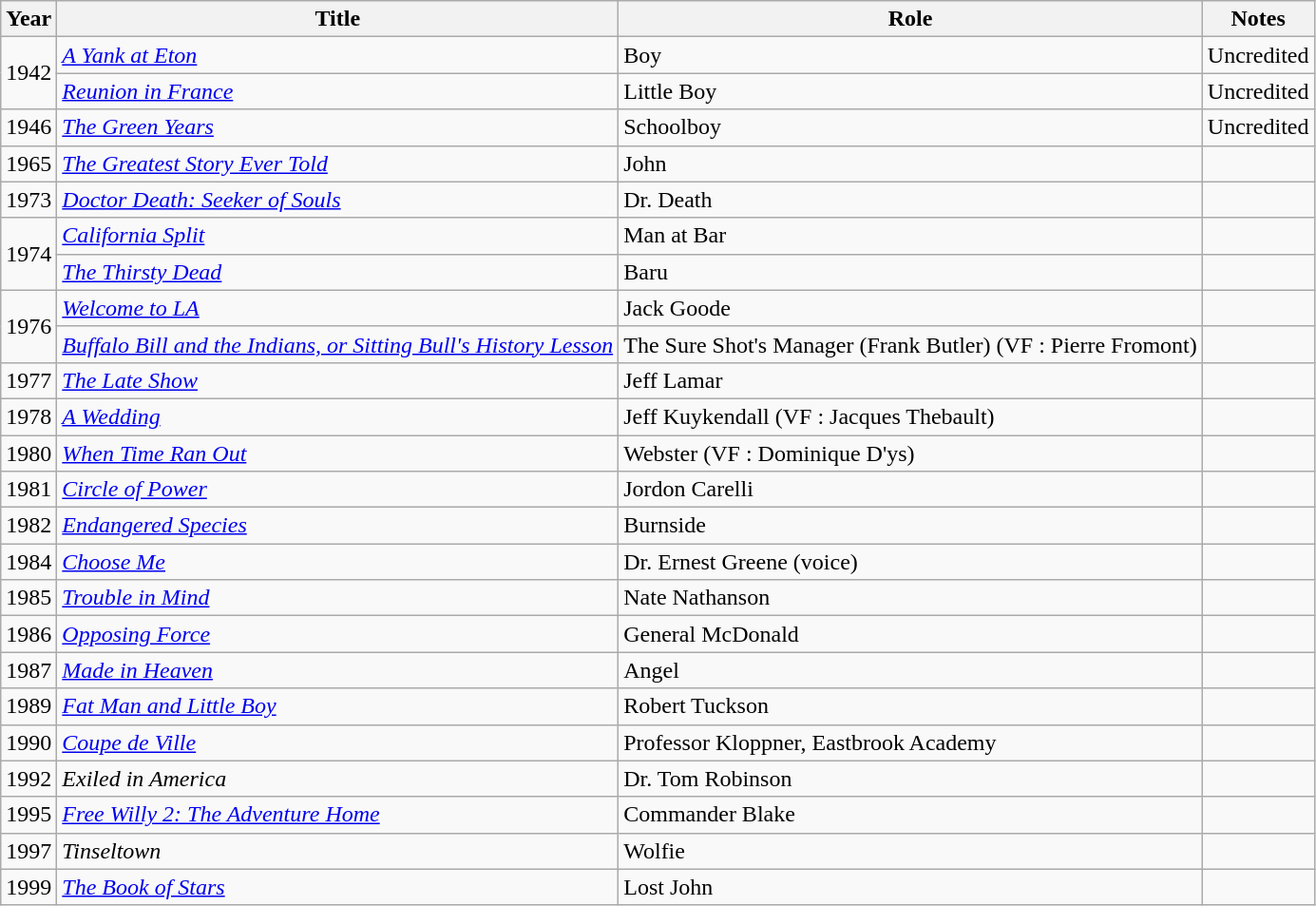<table class=wikitable>
<tr>
<th>Year</th>
<th>Title</th>
<th>Role</th>
<th>Notes</th>
</tr>
<tr>
<td rowspan=2>1942</td>
<td><em><a href='#'>A Yank at Eton</a></em></td>
<td>Boy</td>
<td>Uncredited</td>
</tr>
<tr>
<td><em><a href='#'>Reunion in France</a></em></td>
<td>Little Boy</td>
<td>Uncredited</td>
</tr>
<tr>
<td>1946</td>
<td><em><a href='#'>The Green Years</a></em></td>
<td>Schoolboy</td>
<td>Uncredited</td>
</tr>
<tr>
<td>1965</td>
<td><em><a href='#'>The Greatest Story Ever Told</a></em></td>
<td>John</td>
<td></td>
</tr>
<tr>
<td>1973</td>
<td><em><a href='#'>Doctor Death: Seeker of Souls </a></em></td>
<td>Dr. Death</td>
<td></td>
</tr>
<tr>
<td rowspan="2">1974</td>
<td><em><a href='#'>California Split</a></em></td>
<td>Man at Bar</td>
<td></td>
</tr>
<tr>
<td><em><a href='#'>The Thirsty Dead</a></em></td>
<td>Baru</td>
<td></td>
</tr>
<tr>
<td rowspan=2>1976</td>
<td><em><a href='#'>Welcome to LA</a></em></td>
<td>Jack Goode</td>
<td></td>
</tr>
<tr>
<td><em><a href='#'>Buffalo Bill and the Indians, or Sitting Bull's History Lesson </a></em></td>
<td>The Sure Shot's Manager (Frank Butler) (VF : Pierre Fromont)</td>
<td></td>
</tr>
<tr>
<td>1977</td>
<td><em><a href='#'>The Late Show</a></em></td>
<td>Jeff Lamar</td>
<td></td>
</tr>
<tr>
<td>1978</td>
<td><em><a href='#'>A Wedding</a></em></td>
<td>Jeff Kuykendall (VF : Jacques Thebault)</td>
<td></td>
</tr>
<tr>
<td>1980</td>
<td><em><a href='#'>When Time Ran Out</a></em></td>
<td>Webster (VF : Dominique D'ys)</td>
<td></td>
</tr>
<tr>
<td>1981</td>
<td><em><a href='#'>Circle of Power</a></em></td>
<td>Jordon Carelli</td>
<td></td>
</tr>
<tr>
<td>1982</td>
<td><em><a href='#'>Endangered Species</a></em></td>
<td>Burnside</td>
<td></td>
</tr>
<tr>
<td>1984</td>
<td><em><a href='#'>Choose Me</a></em></td>
<td>Dr. Ernest Greene (voice)</td>
<td></td>
</tr>
<tr>
<td>1985</td>
<td><em><a href='#'>Trouble in Mind</a></em></td>
<td>Nate Nathanson</td>
<td></td>
</tr>
<tr>
<td>1986</td>
<td><em><a href='#'>Opposing Force</a></em></td>
<td>General McDonald</td>
<td></td>
</tr>
<tr>
<td>1987</td>
<td><em><a href='#'>Made in Heaven</a></em></td>
<td>Angel</td>
<td></td>
</tr>
<tr>
<td>1989</td>
<td><em><a href='#'>Fat Man and Little Boy</a></em></td>
<td>Robert Tuckson</td>
<td></td>
</tr>
<tr>
<td>1990</td>
<td><em><a href='#'>Coupe de Ville</a></em></td>
<td>Professor Kloppner, Eastbrook Academy</td>
<td></td>
</tr>
<tr>
<td>1992</td>
<td><em>Exiled in America</em></td>
<td>Dr. Tom Robinson</td>
<td></td>
</tr>
<tr>
<td>1995</td>
<td><em><a href='#'>Free Willy 2: The Adventure Home</a></em></td>
<td>Commander Blake</td>
<td></td>
</tr>
<tr>
<td>1997</td>
<td><em>Tinseltown</em></td>
<td>Wolfie</td>
<td></td>
</tr>
<tr>
<td>1999</td>
<td><em><a href='#'>The Book of Stars</a></em></td>
<td>Lost John</td>
<td></td>
</tr>
</table>
